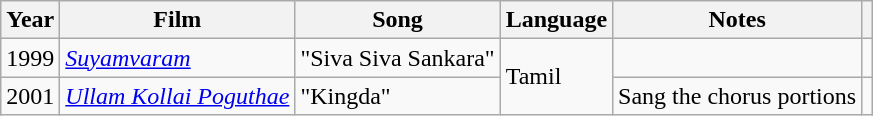<table class="wikitable sortable">
<tr>
<th scope="col">Year</th>
<th scope="col">Film</th>
<th scope="col">Song</th>
<th scope="col">Language</th>
<th class="unsortable" scope="col">Notes</th>
<th class="unsortable" scope="col"></th>
</tr>
<tr>
<td>1999</td>
<td><em><a href='#'>Suyamvaram</a></em></td>
<td>"Siva Siva Sankara"</td>
<td rowspan="2">Tamil</td>
<td></td>
<td></td>
</tr>
<tr>
<td>2001</td>
<td><em><a href='#'>Ullam Kollai Poguthae</a></em></td>
<td>"Kingda"</td>
<td>Sang the chorus portions</td>
<td></td>
</tr>
</table>
